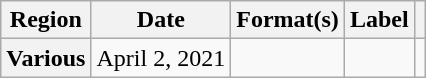<table class="wikitable plainrowheaders" border="1">
<tr>
<th>Region</th>
<th>Date</th>
<th>Format(s)</th>
<th>Label</th>
<th></th>
</tr>
<tr>
<th scope="row">Various</th>
<td>April 2, 2021</td>
<td></td>
<td></td>
<td style="text-align:center;"></td>
</tr>
</table>
